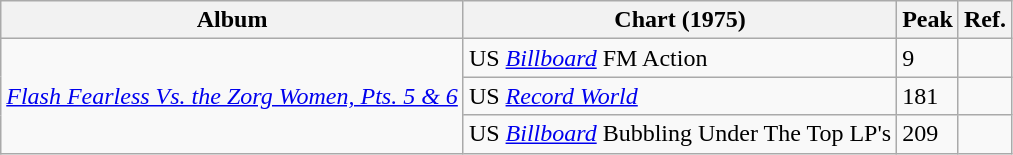<table class="wikitable">
<tr>
<th>Album</th>
<th>Chart (1975)</th>
<th>Peak</th>
<th>Ref.</th>
</tr>
<tr>
<td rowspan="3"><em><a href='#'>Flash Fearless Vs. the Zorg Women, Pts. 5 & 6</a></em></td>
<td>US <a href='#'><em>Billboard</em></a> FM Action</td>
<td>9</td>
<td></td>
</tr>
<tr>
<td>US <em><a href='#'>Record World</a></em></td>
<td>181</td>
<td></td>
</tr>
<tr>
<td>US <a href='#'><em>Billboard</em></a> Bubbling Under The Top LP's</td>
<td>209</td>
<td></td>
</tr>
</table>
